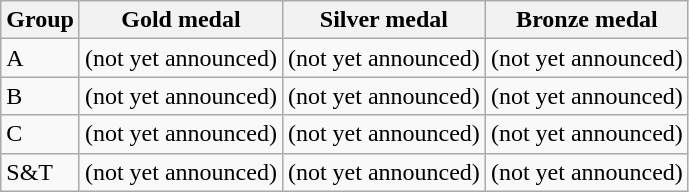<table class="wikitable">
<tr>
<th>Group</th>
<th>Gold medal</th>
<th>Silver medal</th>
<th>Bronze medal</th>
</tr>
<tr>
<td>A</td>
<td>(not yet announced)</td>
<td>(not yet announced)</td>
<td>(not yet announced)</td>
</tr>
<tr>
<td>B</td>
<td>(not yet announced)</td>
<td>(not yet announced)</td>
<td>(not yet announced)</td>
</tr>
<tr>
<td>C</td>
<td>(not yet announced)</td>
<td>(not yet announced)</td>
<td>(not yet announced)</td>
</tr>
<tr>
<td>S&T</td>
<td>(not yet announced)</td>
<td>(not yet announced)</td>
<td>(not yet announced)</td>
</tr>
</table>
